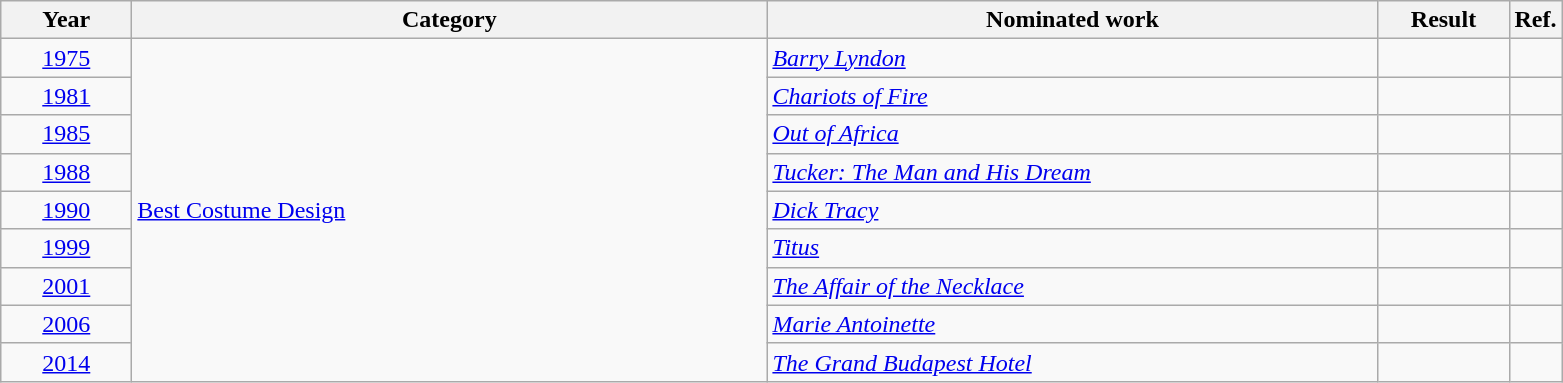<table class=wikitable>
<tr>
<th scope="col" style="width:5em;">Year</th>
<th scope="col" style="width:26em;">Category</th>
<th scope="col" style="width:25em;">Nominated work</th>
<th scope="col" style="width:5em;">Result</th>
<th>Ref.</th>
</tr>
<tr>
<td style="text-align:center;"><a href='#'>1975</a></td>
<td rowspan="9"><a href='#'>Best Costume Design</a></td>
<td><em><a href='#'>Barry Lyndon</a></em></td>
<td></td>
<td style="text-align:center;"></td>
</tr>
<tr>
<td style="text-align:center;"><a href='#'>1981</a></td>
<td><em><a href='#'>Chariots of Fire</a></em></td>
<td></td>
<td style="text-align:center;"></td>
</tr>
<tr>
<td style="text-align:center;"><a href='#'>1985</a></td>
<td><em><a href='#'>Out of Africa</a></em></td>
<td></td>
<td style="text-align:center;"></td>
</tr>
<tr>
<td style="text-align:center;"><a href='#'>1988</a></td>
<td><em><a href='#'>Tucker: The Man and His Dream</a></em></td>
<td></td>
<td style="text-align:center;"></td>
</tr>
<tr>
<td style="text-align:center;"><a href='#'>1990</a></td>
<td><em><a href='#'>Dick Tracy</a></em></td>
<td></td>
<td style="text-align:center;"></td>
</tr>
<tr>
<td style="text-align:center;"><a href='#'>1999</a></td>
<td><em><a href='#'>Titus</a></em></td>
<td></td>
<td style="text-align:center;"></td>
</tr>
<tr>
<td style="text-align:center;"><a href='#'>2001</a></td>
<td><em><a href='#'>The Affair of the Necklace</a></em></td>
<td></td>
<td style="text-align:center;"></td>
</tr>
<tr>
<td style="text-align:center;"><a href='#'>2006</a></td>
<td><em><a href='#'>Marie Antoinette</a></em></td>
<td></td>
<td style="text-align:center;"></td>
</tr>
<tr>
<td style="text-align:center;"><a href='#'>2014</a></td>
<td><em><a href='#'>The Grand Budapest Hotel</a></em></td>
<td></td>
<td style="text-align:center;"></td>
</tr>
</table>
